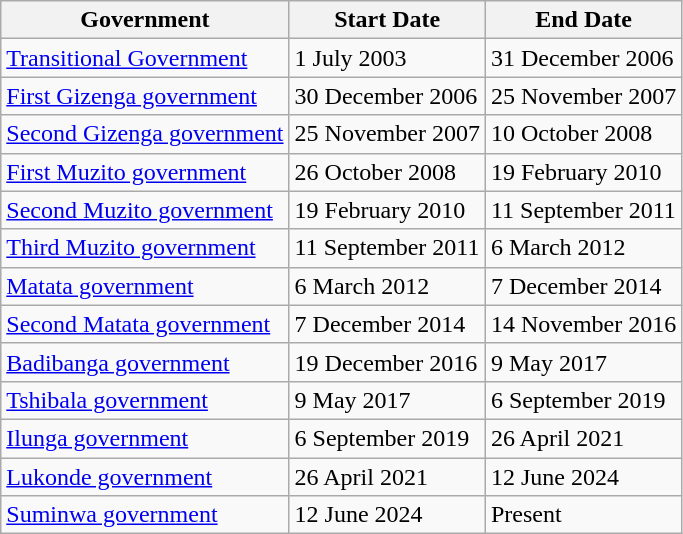<table class="wikitable sortable">
<tr>
<th class="unsortable">Government</th>
<th>Start Date</th>
<th>End Date</th>
</tr>
<tr>
<td><a href='#'>Transitional Government</a></td>
<td>1 July 2003</td>
<td>31 December 2006</td>
</tr>
<tr>
<td><a href='#'>First Gizenga government</a></td>
<td>30 December 2006</td>
<td>25 November 2007</td>
</tr>
<tr>
<td><a href='#'>Second Gizenga government</a></td>
<td>25 November 2007</td>
<td>10 October 2008</td>
</tr>
<tr>
<td><a href='#'>First Muzito government</a></td>
<td>26 October 2008</td>
<td>19 February 2010</td>
</tr>
<tr>
<td><a href='#'>Second Muzito government</a></td>
<td>19 February 2010</td>
<td>11 September 2011</td>
</tr>
<tr>
<td><a href='#'>Third Muzito government</a></td>
<td>11 September 2011</td>
<td>6 March 2012</td>
</tr>
<tr>
<td><a href='#'>Matata government</a></td>
<td>6 March 2012</td>
<td>7 December 2014</td>
</tr>
<tr>
<td><a href='#'>Second Matata government</a></td>
<td>7 December 2014</td>
<td>14 November 2016</td>
</tr>
<tr>
<td><a href='#'>Badibanga government</a></td>
<td>19 December 2016</td>
<td>9 May 2017</td>
</tr>
<tr>
<td><a href='#'>Tshibala government</a></td>
<td>9 May 2017</td>
<td>6 September 2019</td>
</tr>
<tr>
<td><a href='#'>Ilunga government</a></td>
<td>6 September 2019</td>
<td>26 April 2021</td>
</tr>
<tr>
<td><a href='#'>Lukonde government</a></td>
<td>26 April 2021</td>
<td>12 June 2024</td>
</tr>
<tr>
<td><a href='#'>Suminwa government</a></td>
<td>12 June 2024</td>
<td>Present</td>
</tr>
</table>
